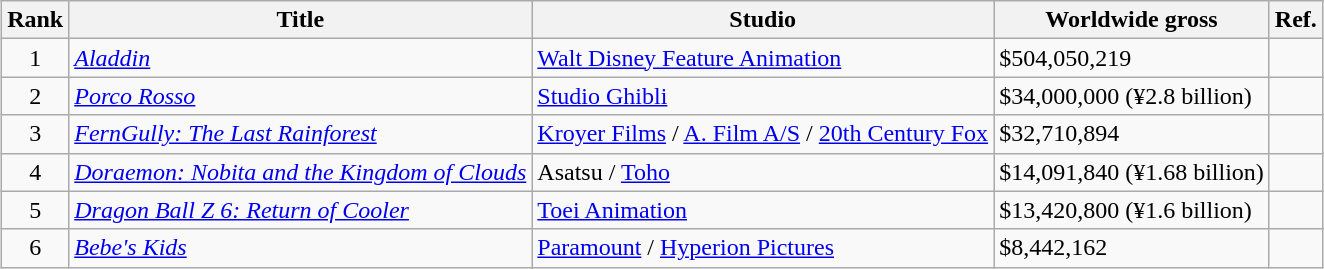<table class="wikitable sortable" style="margin:auto; margin:auto;">
<tr>
<th>Rank</th>
<th>Title</th>
<th>Studio</th>
<th>Worldwide gross</th>
<th>Ref.</th>
</tr>
<tr>
<td align="center">1</td>
<td><em><a href='#'>Aladdin</a></em></td>
<td><a href='#'>Walt Disney Feature Animation</a></td>
<td>$504,050,219</td>
<td></td>
</tr>
<tr>
<td align="center">2</td>
<td><em><a href='#'>Porco Rosso</a></em></td>
<td><a href='#'>Studio Ghibli</a></td>
<td>$34,000,000 (¥2.8 billion)</td>
<td></td>
</tr>
<tr>
<td align="center">3</td>
<td><em><a href='#'>FernGully: The Last Rainforest</a></em></td>
<td><a href='#'>Kroyer Films</a> / <a href='#'>A. Film A/S</a> / <a href='#'>20th Century Fox</a></td>
<td>$32,710,894</td>
<td></td>
</tr>
<tr>
<td align="center">4</td>
<td><em><a href='#'>Doraemon: Nobita and the Kingdom of Clouds</a></em></td>
<td>Asatsu / <a href='#'>Toho</a></td>
<td>$14,091,840 (¥1.68 billion)</td>
<td></td>
</tr>
<tr>
<td align="center">5</td>
<td><em><a href='#'>Dragon Ball Z 6: Return of Cooler</a></em></td>
<td><a href='#'>Toei Animation</a></td>
<td>$13,420,800 (¥1.6 billion)</td>
<td></td>
</tr>
<tr>
<td align="center">6</td>
<td><em><a href='#'>Bebe's Kids</a></em></td>
<td><a href='#'>Paramount</a> / <a href='#'>Hyperion Pictures</a></td>
<td>$8,442,162</td>
<td></td>
</tr>
</table>
